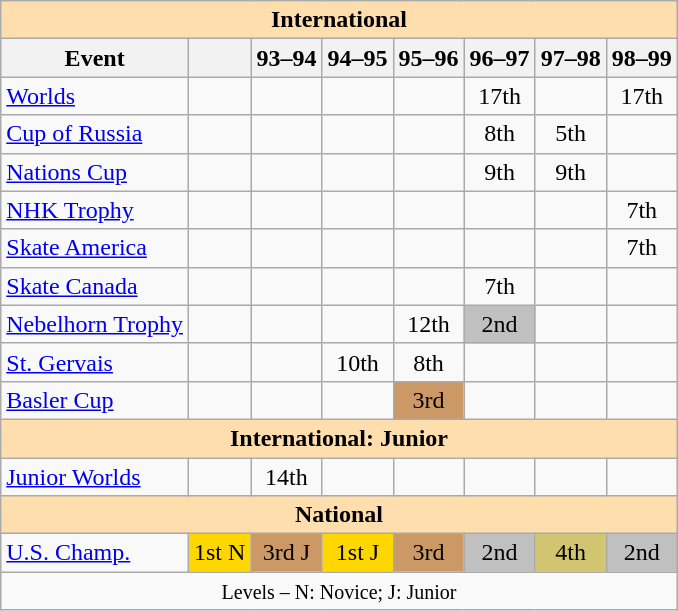<table class="wikitable" style="text-align:center">
<tr>
<th style="background-color: #ffdead; " colspan=8 align=center>International</th>
</tr>
<tr>
<th>Event</th>
<th></th>
<th>93–94</th>
<th>94–95</th>
<th>95–96</th>
<th>96–97</th>
<th>97–98</th>
<th>98–99</th>
</tr>
<tr>
<td align=left><a href='#'>Worlds</a></td>
<td></td>
<td></td>
<td></td>
<td></td>
<td>17th</td>
<td></td>
<td>17th</td>
</tr>
<tr>
<td align=left> <a href='#'>Cup of Russia</a></td>
<td></td>
<td></td>
<td></td>
<td></td>
<td>8th</td>
<td>5th</td>
<td></td>
</tr>
<tr>
<td align=left> <a href='#'>Nations Cup</a></td>
<td></td>
<td></td>
<td></td>
<td></td>
<td>9th</td>
<td>9th</td>
<td></td>
</tr>
<tr>
<td align=left> <a href='#'>NHK Trophy</a></td>
<td></td>
<td></td>
<td></td>
<td></td>
<td></td>
<td></td>
<td>7th</td>
</tr>
<tr>
<td align=left> <a href='#'>Skate America</a></td>
<td></td>
<td></td>
<td></td>
<td></td>
<td></td>
<td></td>
<td>7th</td>
</tr>
<tr>
<td align=left> <a href='#'>Skate Canada</a></td>
<td></td>
<td></td>
<td></td>
<td></td>
<td>7th</td>
<td></td>
<td></td>
</tr>
<tr>
<td align=left><a href='#'>Nebelhorn Trophy</a></td>
<td></td>
<td></td>
<td></td>
<td>12th</td>
<td bgcolor=silver>2nd</td>
<td></td>
<td></td>
</tr>
<tr>
<td align=left><a href='#'>St. Gervais</a></td>
<td></td>
<td></td>
<td>10th</td>
<td>8th</td>
<td></td>
<td></td>
<td></td>
</tr>
<tr>
<td align=left><a href='#'>Basler Cup</a></td>
<td></td>
<td></td>
<td></td>
<td bgcolor=cc9966>3rd</td>
<td></td>
<td></td>
<td></td>
</tr>
<tr>
<th style="background-color: #ffdead; " colspan=8 align=center>International: Junior</th>
</tr>
<tr>
<td align=left><a href='#'>Junior Worlds</a></td>
<td></td>
<td>14th</td>
<td></td>
<td></td>
<td></td>
<td></td>
<td></td>
</tr>
<tr>
<th style="background-color: #ffdead; " colspan=8 align=center>National</th>
</tr>
<tr>
<td align=left><a href='#'>U.S. Champ.</a></td>
<td bgcolor=gold>1st N</td>
<td bgcolor=cc9966>3rd J</td>
<td bgcolor=gold>1st J</td>
<td bgcolor=cc9966>3rd</td>
<td bgcolor=silver>2nd</td>
<td bgcolor=d1c571>4th</td>
<td bgcolor=silver>2nd</td>
</tr>
<tr>
<td colspan=8 align=center><small> Levels – N: Novice; J: Junior </small></td>
</tr>
</table>
